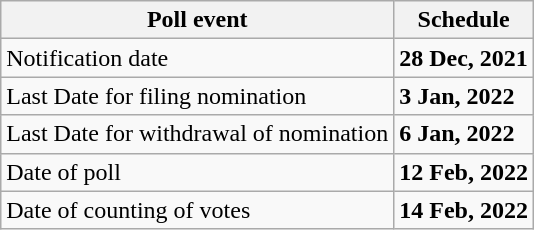<table class="wikitable">
<tr>
<th>Poll event</th>
<th>Schedule</th>
</tr>
<tr>
<td>Notification date</td>
<td><strong>28 Dec, 2021</strong></td>
</tr>
<tr>
<td>Last Date for filing nomination</td>
<td><strong>3 Jan, 2022</strong></td>
</tr>
<tr>
<td>Last Date for withdrawal of nomination</td>
<td><strong>6 Jan, 2022</strong></td>
</tr>
<tr>
<td>Date of poll</td>
<td><strong>12 Feb, 2022</strong></td>
</tr>
<tr>
<td>Date of counting of votes</td>
<td><strong>14 Feb, 2022</strong></td>
</tr>
</table>
